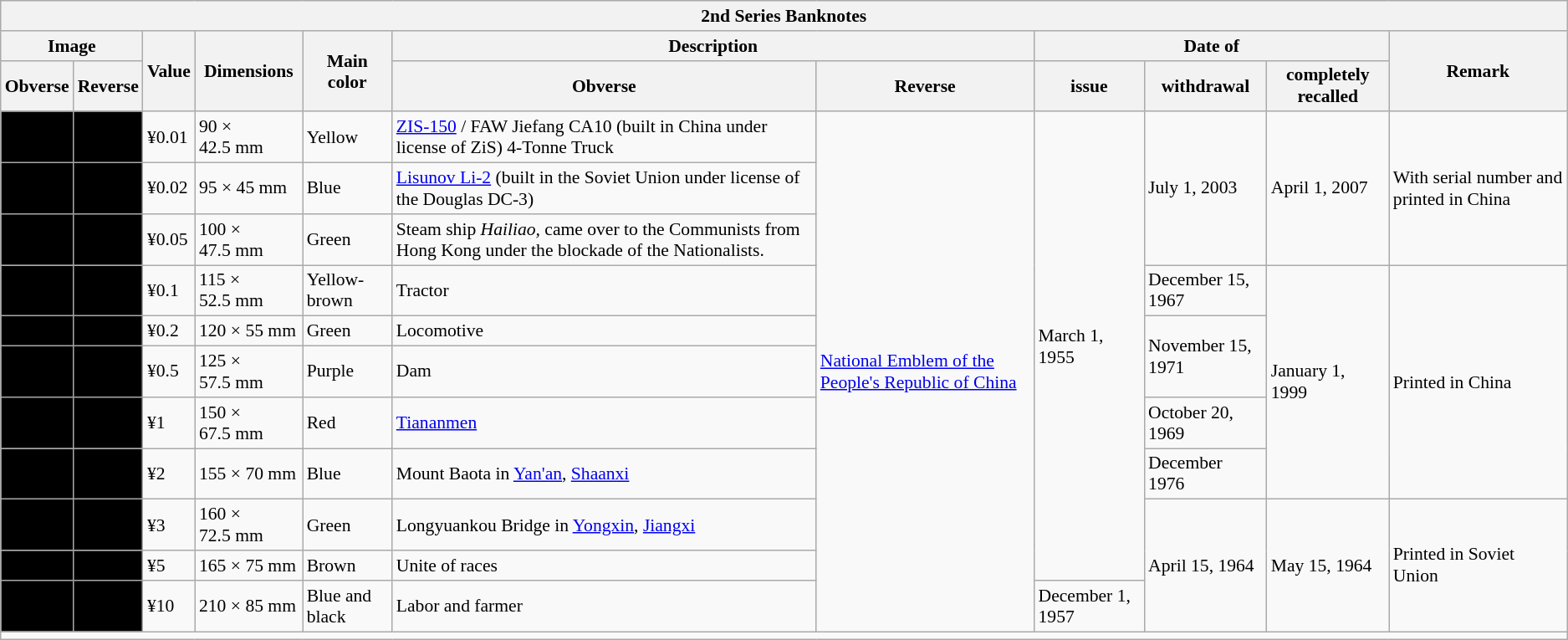<table class="wikitable" style="font-size: 90%">
<tr>
<th colspan="11">2nd Series Banknotes</th>
</tr>
<tr>
<th colspan="2">Image</th>
<th rowspan="2">Value</th>
<th rowspan="2">Dimensions</th>
<th rowspan="2">Main color</th>
<th colspan="2">Description</th>
<th colspan="3">Date of</th>
<th rowspan="2">Remark</th>
</tr>
<tr>
<th>Obverse</th>
<th>Reverse</th>
<th>Obverse</th>
<th>Reverse</th>
<th>issue</th>
<th>withdrawal</th>
<th>completely recalled</th>
</tr>
<tr>
<td align="center" bgcolor="#000000"></td>
<td align="center" bgcolor="#000000"></td>
<td>¥0.01</td>
<td>90 × 42.5 mm</td>
<td>Yellow</td>
<td><a href='#'>ZIS-150</a> / FAW Jiefang CA10 (built in China under license of ZiS) 4-Tonne Truck</td>
<td rowspan="11"><a href='#'>National Emblem of the People's Republic of China</a></td>
<td rowspan="10">March 1, 1955</td>
<td rowspan="3">July 1, 2003</td>
<td rowspan="3">April 1, 2007</td>
<td rowspan="3">With serial number and printed in China</td>
</tr>
<tr>
<td align="center" bgcolor="#000000"></td>
<td align="center" bgcolor="#000000"></td>
<td>¥0.02</td>
<td>95 × 45 mm</td>
<td>Blue</td>
<td><a href='#'>Lisunov Li-2</a> (built in the Soviet Union under license of the Douglas DC-3)</td>
</tr>
<tr>
<td align="center" bgcolor="#000000"></td>
<td align="center" bgcolor="#000000"></td>
<td>¥0.05</td>
<td>100 × 47.5 mm</td>
<td>Green</td>
<td>Steam ship <em>Hailiao,</em> came over to the Communists from Hong Kong under the blockade of the Nationalists.</td>
</tr>
<tr>
<td align="center" bgcolor="#000000"></td>
<td align="center" bgcolor="#000000"></td>
<td>¥0.1</td>
<td>115 × 52.5 mm</td>
<td>Yellow-brown</td>
<td>Tractor</td>
<td>December 15, 1967</td>
<td rowspan="5">January 1, 1999</td>
<td rowspan="5">Printed in China</td>
</tr>
<tr>
<td align="center" bgcolor="#000000"></td>
<td align="center" bgcolor="#000000"></td>
<td>¥0.2</td>
<td>120 × 55 mm</td>
<td>Green</td>
<td>Locomotive</td>
<td rowspan="2">November 15, 1971</td>
</tr>
<tr>
<td align="center" bgcolor="#000000"></td>
<td align="center" bgcolor="#000000"></td>
<td>¥0.5</td>
<td>125 × 57.5 mm</td>
<td>Purple</td>
<td>Dam</td>
</tr>
<tr>
<td align="center" bgcolor="#000000"></td>
<td align="center" bgcolor="#000000"></td>
<td>¥1</td>
<td>150 × 67.5 mm</td>
<td>Red</td>
<td><a href='#'>Tiananmen</a></td>
<td>October 20, 1969</td>
</tr>
<tr>
<td align="center" bgcolor="#000000"></td>
<td align="center" bgcolor="#000000"></td>
<td>¥2</td>
<td>155 × 70 mm</td>
<td>Blue</td>
<td>Mount Baota in <a href='#'>Yan'an</a>, <a href='#'>Shaanxi</a></td>
<td>December 1976</td>
</tr>
<tr>
<td align="center" bgcolor="#000000"></td>
<td align="center" bgcolor="#000000"></td>
<td>¥3</td>
<td>160 × 72.5 mm</td>
<td>Green</td>
<td>Longyuankou Bridge in <a href='#'>Yongxin</a>, <a href='#'>Jiangxi</a></td>
<td rowspan="3">April 15, 1964</td>
<td rowspan="3">May 15, 1964</td>
<td rowspan="3">Printed in Soviet Union</td>
</tr>
<tr>
<td align="center" bgcolor="#000000"></td>
<td align="center" bgcolor="#000000"></td>
<td>¥5</td>
<td>165 × 75 mm</td>
<td>Brown</td>
<td>Unite of races</td>
</tr>
<tr>
<td align="center" bgcolor="#000000"></td>
<td align="center" bgcolor="#000000"></td>
<td>¥10</td>
<td>210 × 85 mm</td>
<td>Blue and black</td>
<td>Labor and farmer</td>
<td>December 1, 1957</td>
</tr>
<tr>
<td colspan="11"></td>
</tr>
</table>
